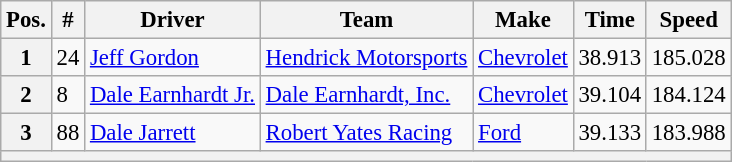<table class="wikitable" style="font-size:95%">
<tr>
<th>Pos.</th>
<th>#</th>
<th>Driver</th>
<th>Team</th>
<th>Make</th>
<th>Time</th>
<th>Speed</th>
</tr>
<tr>
<th>1</th>
<td>24</td>
<td><a href='#'>Jeff Gordon</a></td>
<td><a href='#'>Hendrick Motorsports</a></td>
<td><a href='#'>Chevrolet</a></td>
<td>38.913</td>
<td>185.028</td>
</tr>
<tr>
<th>2</th>
<td>8</td>
<td><a href='#'>Dale Earnhardt Jr.</a></td>
<td><a href='#'>Dale Earnhardt, Inc.</a></td>
<td><a href='#'>Chevrolet</a></td>
<td>39.104</td>
<td>184.124</td>
</tr>
<tr>
<th>3</th>
<td>88</td>
<td><a href='#'>Dale Jarrett</a></td>
<td><a href='#'>Robert Yates Racing</a></td>
<td><a href='#'>Ford</a></td>
<td>39.133</td>
<td>183.988</td>
</tr>
<tr>
<th colspan="7"></th>
</tr>
</table>
